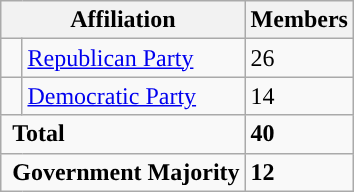<table class="wikitable">
<tr>
<th colspan="2">Affiliation</th>
<th>Members</th>
</tr>
<tr>
<td style="background-color:"> </td>
<td><a href='#'>Republican Party</a></td>
<td>26</td>
</tr>
<tr>
<td style="background-color:"> </td>
<td><a href='#'>Democratic Party</a></td>
<td>14</td>
</tr>
<tr>
<td colspan="2" rowspan="1"> <strong>Total</strong><br></td>
<td><strong>40</strong></td>
</tr>
<tr>
<td colspan="2" rowspan="1"> <strong>Government Majority</strong><br></td>
<td><strong>12</strong></td>
</tr>
</table>
